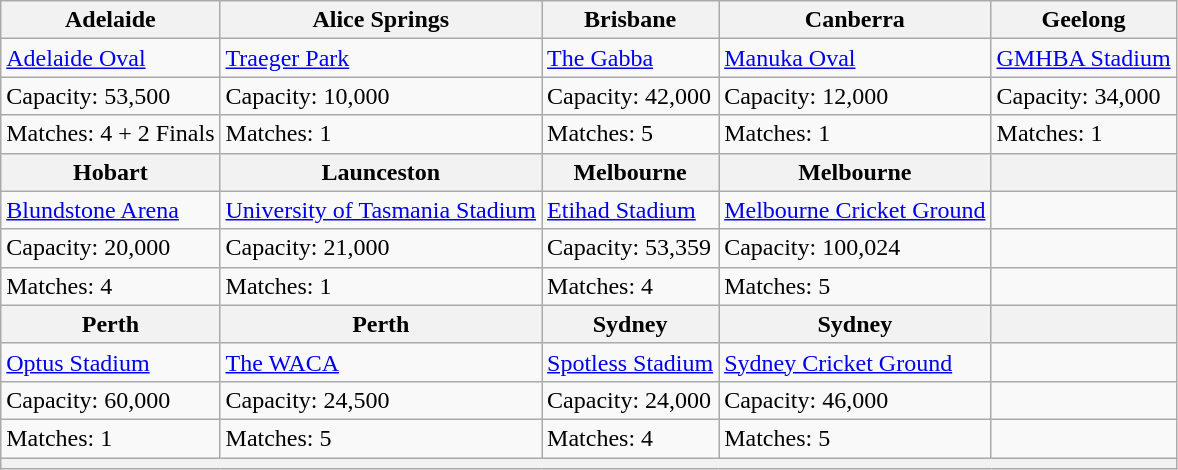<table class="wikitable">
<tr>
<th>Adelaide</th>
<th>Alice Springs</th>
<th>Brisbane</th>
<th>Canberra</th>
<th>Geelong</th>
</tr>
<tr>
<td><a href='#'>Adelaide Oval</a></td>
<td><a href='#'>Traeger Park</a></td>
<td><a href='#'>The Gabba</a></td>
<td><a href='#'>Manuka Oval</a></td>
<td><a href='#'>GMHBA Stadium</a></td>
</tr>
<tr>
<td>Capacity: 53,500</td>
<td>Capacity: 10,000</td>
<td>Capacity: 42,000</td>
<td>Capacity: 12,000</td>
<td>Capacity: 34,000</td>
</tr>
<tr>
<td>Matches: 4 + 2 Finals</td>
<td>Matches: 1</td>
<td>Matches: 5</td>
<td>Matches: 1</td>
<td>Matches: 1</td>
</tr>
<tr>
<th>Hobart</th>
<th>Launceston</th>
<th>Melbourne</th>
<th>Melbourne</th>
<th></th>
</tr>
<tr>
<td><a href='#'>Blundstone Arena</a></td>
<td><a href='#'>University of Tasmania Stadium</a></td>
<td><a href='#'>Etihad Stadium</a></td>
<td><a href='#'>Melbourne Cricket Ground</a></td>
<td></td>
</tr>
<tr>
<td>Capacity: 20,000</td>
<td>Capacity: 21,000</td>
<td>Capacity: 53,359</td>
<td>Capacity: 100,024</td>
<td></td>
</tr>
<tr>
<td>Matches: 4</td>
<td>Matches: 1</td>
<td>Matches: 4</td>
<td>Matches: 5</td>
<td></td>
</tr>
<tr>
<th>Perth</th>
<th>Perth</th>
<th>Sydney</th>
<th>Sydney</th>
<th></th>
</tr>
<tr>
<td><a href='#'>Optus Stadium</a></td>
<td><a href='#'>The WACA</a></td>
<td><a href='#'>Spotless Stadium</a></td>
<td><a href='#'>Sydney Cricket Ground</a></td>
<td></td>
</tr>
<tr>
<td>Capacity: 60,000</td>
<td>Capacity: 24,500</td>
<td>Capacity: 24,000</td>
<td>Capacity: 46,000</td>
<td></td>
</tr>
<tr>
<td>Matches: 1</td>
<td>Matches: 5</td>
<td>Matches: 4</td>
<td>Matches: 5</td>
<td></td>
</tr>
<tr>
<th colspan="5"></th>
</tr>
</table>
